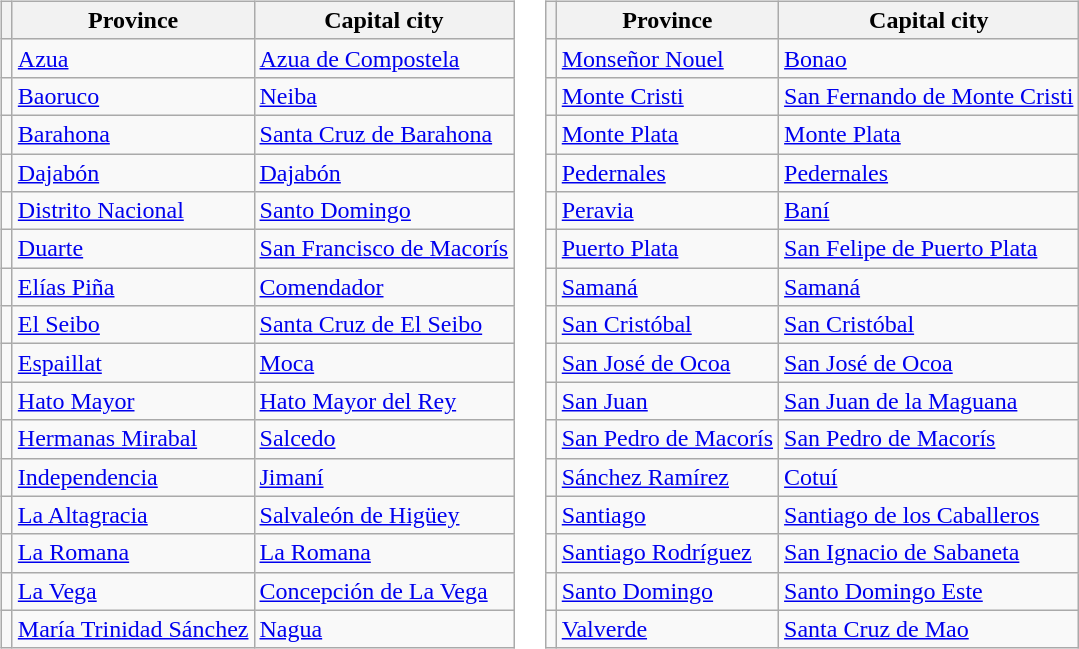<table>
<tr valign="top">
<td><br><table class="wikitable">
<tr>
<th></th>
<th>Province</th>
<th>Capital city</th>
</tr>
<tr>
<td></td>
<td><a href='#'>Azua</a></td>
<td><a href='#'>Azua de Compostela</a></td>
</tr>
<tr>
<td></td>
<td><a href='#'>Baoruco</a></td>
<td><a href='#'>Neiba</a></td>
</tr>
<tr>
<td></td>
<td><a href='#'>Barahona</a></td>
<td><a href='#'>Santa Cruz de Barahona</a></td>
</tr>
<tr>
<td></td>
<td><a href='#'>Dajabón</a></td>
<td><a href='#'>Dajabón</a></td>
</tr>
<tr>
<td></td>
<td><a href='#'>Distrito Nacional</a></td>
<td><a href='#'>Santo Domingo</a></td>
</tr>
<tr>
<td></td>
<td><a href='#'>Duarte</a></td>
<td><a href='#'>San Francisco de Macorís</a></td>
</tr>
<tr>
<td></td>
<td><a href='#'>Elías Piña</a></td>
<td><a href='#'>Comendador</a></td>
</tr>
<tr>
<td></td>
<td><a href='#'>El Seibo</a></td>
<td><a href='#'>Santa Cruz de El Seibo</a></td>
</tr>
<tr>
<td></td>
<td><a href='#'>Espaillat</a></td>
<td><a href='#'>Moca</a></td>
</tr>
<tr>
<td></td>
<td><a href='#'>Hato Mayor</a></td>
<td><a href='#'>Hato Mayor del Rey</a></td>
</tr>
<tr>
<td></td>
<td><a href='#'>Hermanas Mirabal</a></td>
<td><a href='#'>Salcedo</a></td>
</tr>
<tr>
<td></td>
<td><a href='#'>Independencia</a></td>
<td><a href='#'>Jimaní</a></td>
</tr>
<tr>
<td></td>
<td><a href='#'>La Altagracia</a></td>
<td><a href='#'>Salvaleón de Higüey</a></td>
</tr>
<tr>
<td></td>
<td><a href='#'>La Romana</a></td>
<td><a href='#'>La Romana</a></td>
</tr>
<tr>
<td></td>
<td><a href='#'>La Vega</a></td>
<td><a href='#'>Concepción de La Vega</a></td>
</tr>
<tr>
<td></td>
<td><a href='#'>María Trinidad Sánchez</a></td>
<td><a href='#'>Nagua</a></td>
</tr>
</table>
</td>
<td><br><table class="wikitable">
<tr>
<th></th>
<th>Province</th>
<th>Capital city</th>
</tr>
<tr>
<td></td>
<td><a href='#'>Monseñor Nouel</a></td>
<td><a href='#'>Bonao</a></td>
</tr>
<tr>
<td></td>
<td><a href='#'>Monte Cristi</a></td>
<td><a href='#'>San Fernando de Monte Cristi</a></td>
</tr>
<tr>
<td></td>
<td><a href='#'>Monte Plata</a></td>
<td><a href='#'>Monte Plata</a></td>
</tr>
<tr>
<td></td>
<td><a href='#'>Pedernales</a></td>
<td><a href='#'>Pedernales</a></td>
</tr>
<tr>
<td></td>
<td><a href='#'>Peravia</a></td>
<td><a href='#'>Baní</a></td>
</tr>
<tr>
<td></td>
<td><a href='#'>Puerto Plata</a></td>
<td><a href='#'>San Felipe de Puerto Plata</a></td>
</tr>
<tr>
<td></td>
<td><a href='#'>Samaná</a></td>
<td><a href='#'>Samaná</a></td>
</tr>
<tr>
<td></td>
<td><a href='#'>San Cristóbal</a></td>
<td><a href='#'>San Cristóbal</a></td>
</tr>
<tr>
<td></td>
<td><a href='#'>San José de Ocoa</a></td>
<td><a href='#'>San José de Ocoa</a></td>
</tr>
<tr>
<td></td>
<td><a href='#'>San Juan</a></td>
<td><a href='#'>San Juan de la Maguana</a></td>
</tr>
<tr>
<td></td>
<td><a href='#'>San Pedro de Macorís</a></td>
<td><a href='#'>San Pedro de Macorís</a></td>
</tr>
<tr>
<td></td>
<td><a href='#'>Sánchez Ramírez</a></td>
<td><a href='#'>Cotuí</a></td>
</tr>
<tr>
<td></td>
<td><a href='#'>Santiago</a></td>
<td><a href='#'>Santiago de los Caballeros</a></td>
</tr>
<tr>
<td></td>
<td><a href='#'>Santiago Rodríguez</a></td>
<td><a href='#'>San Ignacio de Sabaneta</a></td>
</tr>
<tr>
<td></td>
<td><a href='#'>Santo Domingo</a></td>
<td><a href='#'>Santo Domingo Este</a></td>
</tr>
<tr>
<td></td>
<td><a href='#'>Valverde</a></td>
<td><a href='#'>Santa Cruz de Mao</a></td>
</tr>
</table>
</td>
</tr>
</table>
